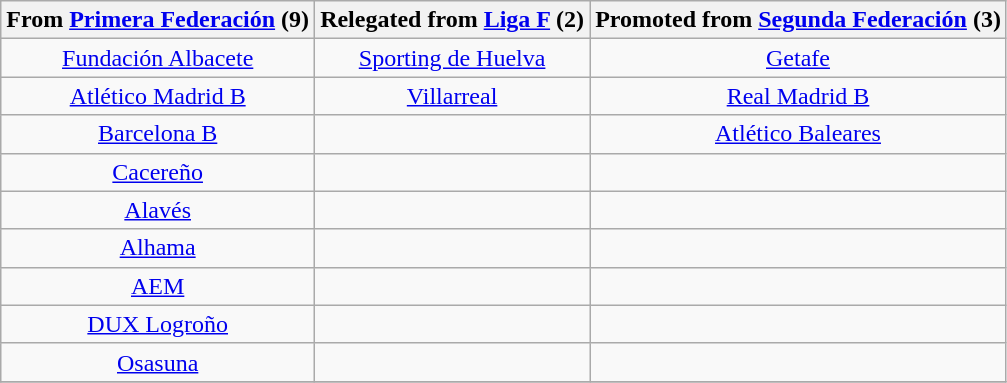<table class="wikitable" style="text-align:center;">
<tr>
<th>From <a href='#'>Primera Federación</a> (9)</th>
<th>Relegated from <a href='#'>Liga F</a> (2)</th>
<th>Promoted from <a href='#'>Segunda Federación</a> (3)</th>
</tr>
<tr>
<td><a href='#'>Fundación Albacete</a></td>
<td><a href='#'>Sporting de Huelva</a></td>
<td><a href='#'>Getafe</a></td>
</tr>
<tr>
<td><a href='#'>Atlético Madrid B</a></td>
<td><a href='#'>Villarreal</a></td>
<td><a href='#'>Real Madrid B</a></td>
</tr>
<tr>
<td><a href='#'>Barcelona B</a></td>
<td></td>
<td><a href='#'>Atlético Baleares</a></td>
</tr>
<tr>
<td><a href='#'>Cacereño</a></td>
<td></td>
<td></td>
</tr>
<tr>
<td><a href='#'>Alavés</a></td>
<td></td>
<td></td>
</tr>
<tr>
<td><a href='#'>Alhama</a></td>
<td></td>
<td></td>
</tr>
<tr>
<td><a href='#'>AEM</a></td>
<td></td>
<td></td>
</tr>
<tr>
<td><a href='#'>DUX Logroño</a></td>
<td></td>
<td></td>
</tr>
<tr>
<td><a href='#'>Osasuna</a></td>
<td></td>
<td></td>
</tr>
<tr>
</tr>
</table>
